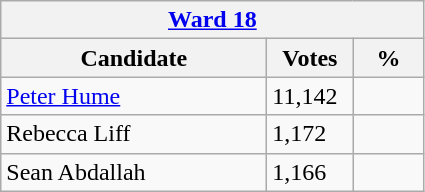<table class="wikitable">
<tr>
<th colspan="3"><a href='#'>Ward 18</a></th>
</tr>
<tr>
<th style="width: 170px">Candidate</th>
<th style="width: 50px">Votes</th>
<th style="width: 40px">%</th>
</tr>
<tr>
<td><a href='#'>Peter Hume</a></td>
<td>11,142</td>
<td></td>
</tr>
<tr>
<td>Rebecca Liff</td>
<td>1,172</td>
<td></td>
</tr>
<tr>
<td>Sean Abdallah</td>
<td>1,166</td>
<td></td>
</tr>
</table>
